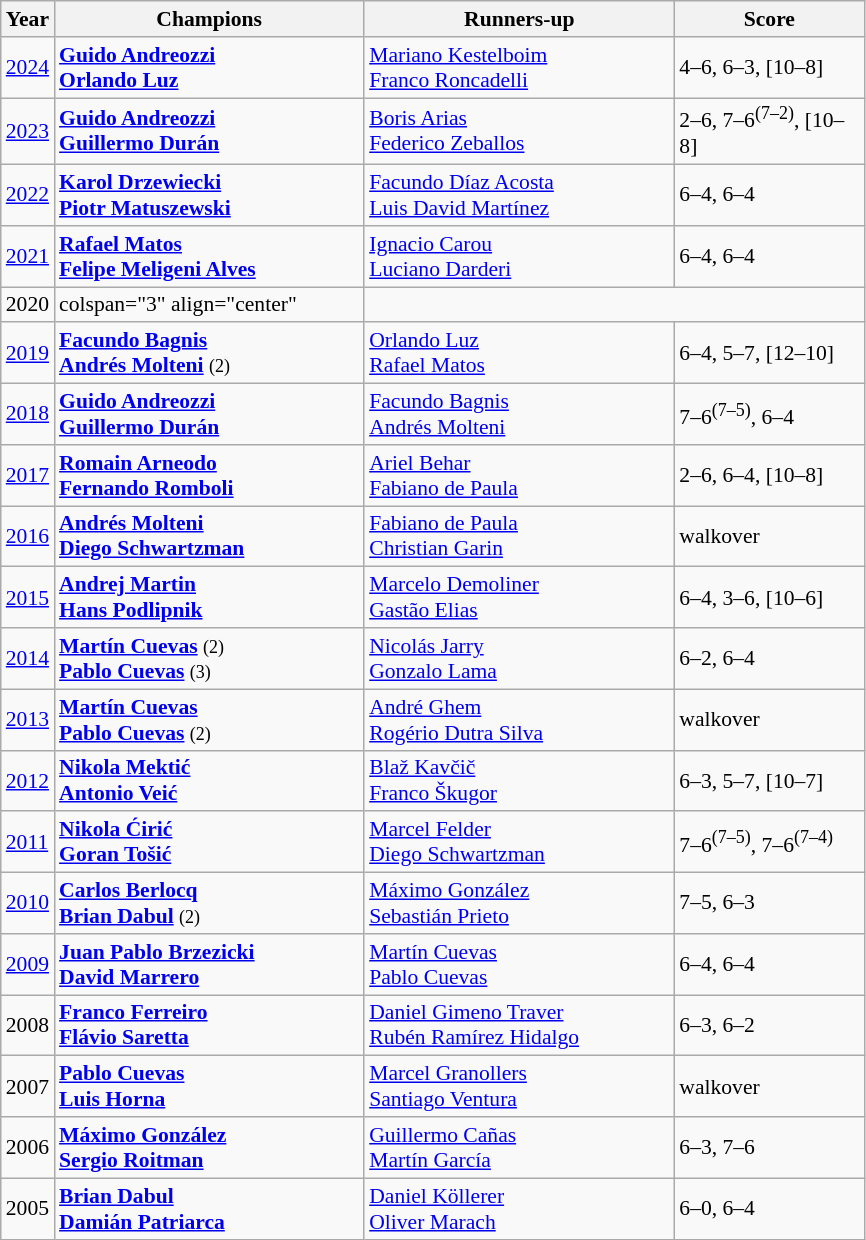<table class="wikitable" style="font-size:90%">
<tr>
<th>Year</th>
<th width="200">Champions</th>
<th width="200">Runners-up</th>
<th width="120">Score</th>
</tr>
<tr>
<td><a href='#'>2024</a></td>
<td> <strong><a href='#'>Guido Andreozzi</a></strong> <br>  <strong><a href='#'>Orlando Luz</a></strong></td>
<td> <a href='#'>Mariano Kestelboim</a> <br>  <a href='#'>Franco Roncadelli</a></td>
<td>4–6, 6–3, [10–8]</td>
</tr>
<tr>
<td><a href='#'>2023</a></td>
<td> <strong><a href='#'>Guido Andreozzi</a></strong> <br>  <strong><a href='#'>Guillermo Durán</a></strong></td>
<td> <a href='#'>Boris Arias</a> <br>  <a href='#'>Federico Zeballos</a></td>
<td>2–6, 7–6<sup>(7–2)</sup>, [10–8]</td>
</tr>
<tr>
<td><a href='#'>2022</a></td>
<td> <strong><a href='#'>Karol Drzewiecki</a></strong> <br>  <strong><a href='#'>Piotr Matuszewski</a></strong></td>
<td> <a href='#'>Facundo Díaz Acosta</a> <br>  <a href='#'>Luis David Martínez</a></td>
<td>6–4, 6–4</td>
</tr>
<tr>
<td><a href='#'>2021</a></td>
<td> <strong><a href='#'>Rafael Matos</a></strong> <br>  <strong><a href='#'>Felipe Meligeni Alves</a></strong></td>
<td> <a href='#'>Ignacio Carou</a> <br>  <a href='#'>Luciano Darderi</a></td>
<td>6–4, 6–4</td>
</tr>
<tr>
<td>2020</td>
<td>colspan="3" align="center" </td>
</tr>
<tr>
<td><a href='#'>2019</a></td>
<td> <strong><a href='#'>Facundo Bagnis</a></strong> <br>  <strong><a href='#'>Andrés Molteni</a></strong> <small>(2)</small></td>
<td> <a href='#'>Orlando Luz</a> <br>  <a href='#'>Rafael Matos</a></td>
<td>6–4, 5–7, [12–10]</td>
</tr>
<tr>
<td><a href='#'>2018</a></td>
<td> <strong><a href='#'>Guido Andreozzi</a></strong> <br>  <strong><a href='#'>Guillermo Durán</a></strong></td>
<td> <a href='#'>Facundo Bagnis</a> <br>  <a href='#'>Andrés Molteni</a></td>
<td>7–6<sup>(7–5)</sup>, 6–4</td>
</tr>
<tr>
<td><a href='#'>2017</a></td>
<td> <strong><a href='#'>Romain Arneodo</a></strong> <br>  <strong><a href='#'>Fernando Romboli</a></strong></td>
<td> <a href='#'>Ariel Behar</a> <br>  <a href='#'>Fabiano de Paula</a></td>
<td>2–6, 6–4, [10–8]</td>
</tr>
<tr>
<td><a href='#'>2016</a></td>
<td> <strong><a href='#'>Andrés Molteni</a></strong> <br>  <strong><a href='#'>Diego Schwartzman</a></strong></td>
<td> <a href='#'>Fabiano de Paula</a> <br>  <a href='#'>Christian Garin</a></td>
<td>walkover</td>
</tr>
<tr>
<td><a href='#'>2015</a></td>
<td> <strong><a href='#'>Andrej Martin</a></strong> <br>  <strong><a href='#'>Hans Podlipnik</a></strong></td>
<td> <a href='#'>Marcelo Demoliner</a> <br>  <a href='#'>Gastão Elias</a></td>
<td>6–4, 3–6, [10–6]</td>
</tr>
<tr>
<td><a href='#'>2014</a></td>
<td> <strong><a href='#'>Martín Cuevas</a></strong> <small>(2)</small> <br>  <strong><a href='#'>Pablo Cuevas</a></strong> <small>(3)</small></td>
<td> <a href='#'>Nicolás Jarry</a> <br>  <a href='#'>Gonzalo Lama</a></td>
<td>6–2, 6–4</td>
</tr>
<tr>
<td><a href='#'>2013</a></td>
<td> <strong><a href='#'>Martín Cuevas</a></strong> <br>  <strong><a href='#'>Pablo Cuevas</a></strong> <small>(2)</small></td>
<td> <a href='#'>André Ghem</a> <br>  <a href='#'>Rogério Dutra Silva</a></td>
<td>walkover</td>
</tr>
<tr>
<td><a href='#'>2012</a></td>
<td> <strong><a href='#'>Nikola Mektić</a></strong> <br>  <strong><a href='#'>Antonio Veić</a></strong></td>
<td> <a href='#'>Blaž Kavčič</a> <br>  <a href='#'>Franco Škugor</a></td>
<td>6–3, 5–7, [10–7]</td>
</tr>
<tr>
<td><a href='#'>2011</a></td>
<td> <strong><a href='#'>Nikola Ćirić</a></strong> <br>  <strong><a href='#'>Goran Tošić</a></strong></td>
<td> <a href='#'>Marcel Felder</a> <br>  <a href='#'>Diego Schwartzman</a></td>
<td>7–6<sup>(7–5)</sup>, 7–6<sup>(7–4)</sup></td>
</tr>
<tr>
<td><a href='#'>2010</a></td>
<td> <strong><a href='#'>Carlos Berlocq</a></strong> <br>  <strong><a href='#'>Brian Dabul</a></strong> <small>(2)</small></td>
<td> <a href='#'>Máximo González</a> <br>  <a href='#'>Sebastián Prieto</a></td>
<td>7–5, 6–3</td>
</tr>
<tr>
<td><a href='#'>2009</a></td>
<td> <strong><a href='#'>Juan Pablo Brzezicki</a></strong> <br>  <strong><a href='#'>David Marrero</a></strong></td>
<td> <a href='#'>Martín Cuevas</a> <br>  <a href='#'>Pablo Cuevas</a></td>
<td>6–4, 6–4</td>
</tr>
<tr>
<td>2008</td>
<td> <strong><a href='#'>Franco Ferreiro</a></strong> <br>  <strong><a href='#'>Flávio Saretta</a></strong></td>
<td> <a href='#'>Daniel Gimeno Traver</a> <br>  <a href='#'>Rubén Ramírez Hidalgo</a></td>
<td>6–3, 6–2</td>
</tr>
<tr>
<td>2007</td>
<td> <strong><a href='#'>Pablo Cuevas</a></strong> <br>  <strong><a href='#'>Luis Horna</a></strong></td>
<td> <a href='#'>Marcel Granollers</a> <br>  <a href='#'>Santiago Ventura</a></td>
<td>walkover</td>
</tr>
<tr>
<td>2006</td>
<td> <strong><a href='#'>Máximo González</a></strong> <br>  <strong><a href='#'>Sergio Roitman</a></strong></td>
<td> <a href='#'>Guillermo Cañas</a> <br>  <a href='#'>Martín García</a></td>
<td>6–3, 7–6</td>
</tr>
<tr>
<td>2005</td>
<td> <strong><a href='#'>Brian Dabul</a></strong> <br>  <strong><a href='#'>Damián Patriarca</a></strong></td>
<td> <a href='#'>Daniel Köllerer</a> <br>  <a href='#'>Oliver Marach</a></td>
<td>6–0, 6–4</td>
</tr>
</table>
